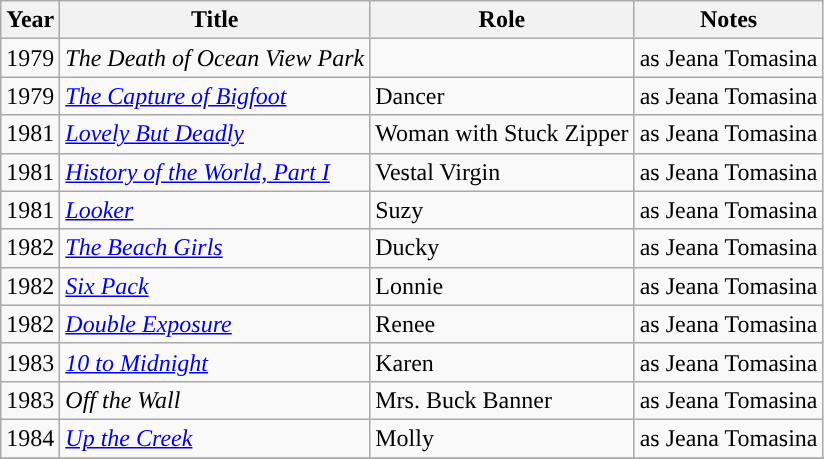<table class="wikitable sortable">
<tr>
<th>Year</th>
<th>Title</th>
<th>Role</th>
<th class="unsortable">Notes</th>
</tr>
<tr>
<td>1979</td>
<td><em>The Death of Ocean View Park</em></td>
<td></td>
<td>as Jeana Tomasina</td>
</tr>
<tr>
<td>1979</td>
<td><em><a href='#'>The Capture of Bigfoot</a></em></td>
<td>Dancer</td>
<td>as Jeana Tomasina</td>
</tr>
<tr>
<td>1981</td>
<td><em><a href='#'>Lovely But Deadly</a></em></td>
<td>Woman with Stuck Zipper</td>
<td>as Jeana Tomasina</td>
</tr>
<tr>
<td>1981</td>
<td><em><a href='#'>History of the World, Part I</a></em></td>
<td>Vestal Virgin</td>
<td>as Jeana Tomasina</td>
</tr>
<tr>
<td>1981</td>
<td><em><a href='#'>Looker</a></em></td>
<td>Suzy</td>
<td>as Jeana Tomasina</td>
</tr>
<tr>
<td>1982</td>
<td><em><a href='#'>The Beach Girls</a></em></td>
<td>Ducky</td>
<td>as Jeana Tomasina</td>
</tr>
<tr>
<td>1982</td>
<td><em><a href='#'>Six Pack</a></em></td>
<td>Lonnie</td>
<td>as Jeana Tomasina</td>
</tr>
<tr>
<td>1982</td>
<td><em><a href='#'>Double Exposure</a></em></td>
<td>Renee</td>
<td>as Jeana Tomasina</td>
</tr>
<tr>
<td>1983</td>
<td><em><a href='#'>10 to Midnight</a></em></td>
<td>Karen</td>
<td>as Jeana Tomasina</td>
</tr>
<tr>
<td>1983</td>
<td><em>Off the Wall</em></td>
<td>Mrs. Buck Banner</td>
<td>as Jeana Tomasina</td>
</tr>
<tr>
<td>1984</td>
<td><em><a href='#'>Up the Creek</a></em></td>
<td>Molly</td>
<td>as Jeana Tomasina</td>
</tr>
<tr>
</tr>
</table>
